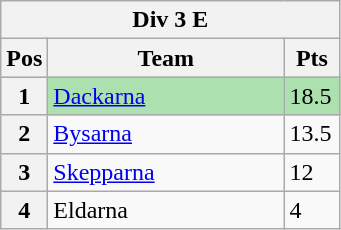<table class="wikitable">
<tr>
<th colspan="3">Div 3 E</th>
</tr>
<tr>
<th width=20>Pos</th>
<th width=150>Team</th>
<th width=30>Pts</th>
</tr>
<tr style="background:#ACE1AF;">
<th>1</th>
<td><a href='#'>Dackarna</a></td>
<td>18.5</td>
</tr>
<tr>
<th>2</th>
<td><a href='#'>Bysarna</a></td>
<td>13.5</td>
</tr>
<tr>
<th>3</th>
<td><a href='#'>Skepparna</a></td>
<td>12</td>
</tr>
<tr>
<th>4</th>
<td>Eldarna</td>
<td>4</td>
</tr>
</table>
